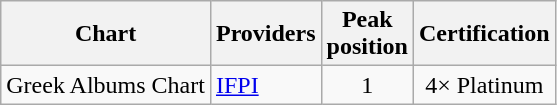<table class="wikitable">
<tr>
<th align="left">Chart</th>
<th align="left">Providers</th>
<th align="left">Peak<br>position</th>
<th align="left">Certification</th>
</tr>
<tr>
<td align="left">Greek Albums Chart</td>
<td align="left"><a href='#'>IFPI</a></td>
<td align="center">1</td>
<td align="center">4× Platinum</td>
</tr>
</table>
